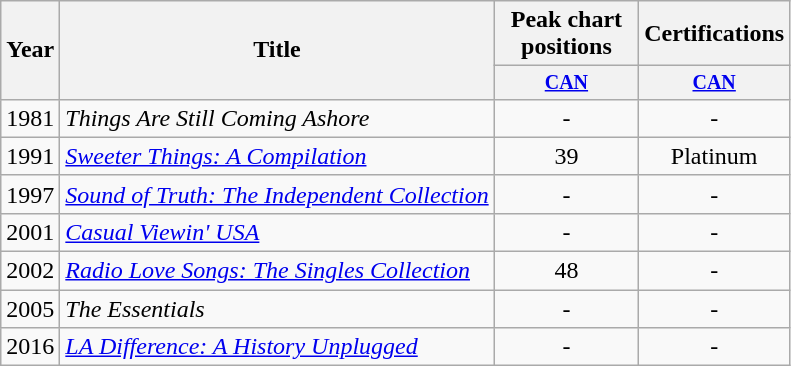<table class="wikitable">
<tr>
<th rowspan="2">Year</th>
<th rowspan="2">Title</th>
<th colspan="1">Peak chart positions</th>
<th colspan="1">Certifications</th>
</tr>
<tr style="font-size: smaller;">
<th width="90"><a href='#'>CAN</a><br></th>
<th width="90"><a href='#'>CAN</a><br></th>
</tr>
<tr>
<td>1981</td>
<td><em>Things Are Still Coming Ashore</em></td>
<td align="center">-</td>
<td align="center">-</td>
</tr>
<tr>
<td>1991</td>
<td><em><a href='#'>Sweeter Things: A Compilation</a></em></td>
<td align="center">39</td>
<td align="center">Platinum</td>
</tr>
<tr>
<td>1997</td>
<td><em><a href='#'>Sound of Truth: The Independent Collection</a></em></td>
<td align="center">-</td>
<td align="center">-</td>
</tr>
<tr>
<td>2001</td>
<td><em><a href='#'>Casual Viewin' USA</a></em></td>
<td align="center">-</td>
<td align="center">-</td>
</tr>
<tr>
<td>2002</td>
<td><em><a href='#'>Radio Love Songs: The Singles Collection</a></em></td>
<td align="center">48</td>
<td align="center">-</td>
</tr>
<tr>
<td>2005</td>
<td><em>The Essentials</em></td>
<td align="center">-</td>
<td align="center">-</td>
</tr>
<tr>
<td>2016</td>
<td><em><a href='#'>LA Difference: A History Unplugged</a></em></td>
<td align="center">-</td>
<td align="center">-</td>
</tr>
</table>
